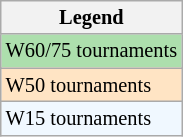<table class="wikitable" style=font-size:85%>
<tr>
<th>Legend</th>
</tr>
<tr style="background:#addfad;">
<td>W60/75 tournaments</td>
</tr>
<tr style=background:#ffe4c4>
<td>W50 tournaments</td>
</tr>
<tr style=background:#f0f8ff>
<td>W15 tournaments</td>
</tr>
</table>
